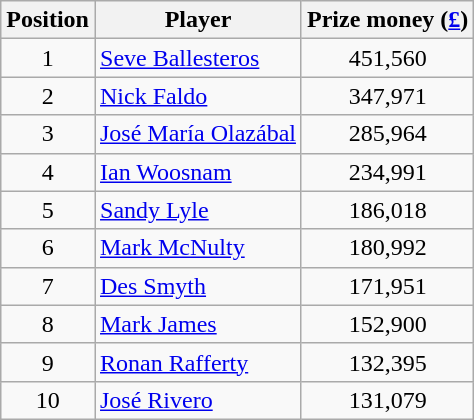<table class="wikitable">
<tr>
<th>Position</th>
<th>Player</th>
<th>Prize money (<a href='#'>£</a>)</th>
</tr>
<tr>
<td align=center>1</td>
<td> <a href='#'>Seve Ballesteros</a></td>
<td align=center>451,560</td>
</tr>
<tr>
<td align=center>2</td>
<td> <a href='#'>Nick Faldo</a></td>
<td align=center>347,971</td>
</tr>
<tr>
<td align=center>3</td>
<td> <a href='#'>José María Olazábal</a></td>
<td align=center>285,964</td>
</tr>
<tr>
<td align=center>4</td>
<td> <a href='#'>Ian Woosnam</a></td>
<td align=center>234,991</td>
</tr>
<tr>
<td align=center>5</td>
<td> <a href='#'>Sandy Lyle</a></td>
<td align=center>186,018</td>
</tr>
<tr>
<td align=center>6</td>
<td> <a href='#'>Mark McNulty</a></td>
<td align=center>180,992</td>
</tr>
<tr>
<td align=center>7</td>
<td> <a href='#'>Des Smyth</a></td>
<td align=center>171,951</td>
</tr>
<tr>
<td align=center>8</td>
<td> <a href='#'>Mark James</a></td>
<td align=center>152,900</td>
</tr>
<tr>
<td align=center>9</td>
<td> <a href='#'>Ronan Rafferty</a></td>
<td align=center>132,395</td>
</tr>
<tr>
<td align=center>10</td>
<td> <a href='#'>José Rivero</a></td>
<td align=center>131,079</td>
</tr>
</table>
